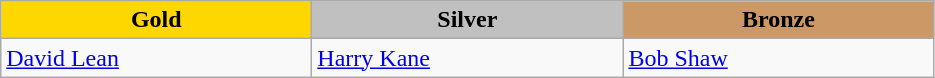<table class="wikitable" style="text-align:left">
<tr align="center">
<td width=200 bgcolor=gold><strong>Gold</strong></td>
<td width=200 bgcolor=silver><strong>Silver</strong></td>
<td width=200 bgcolor=CC9966><strong>Bronze</strong></td>
</tr>
<tr>
<td><a href='#'>David Lean</a><br><em></em></td>
<td><a href='#'>Harry Kane</a><br><em></em></td>
<td><a href='#'>Bob Shaw</a><br><em></em></td>
</tr>
</table>
